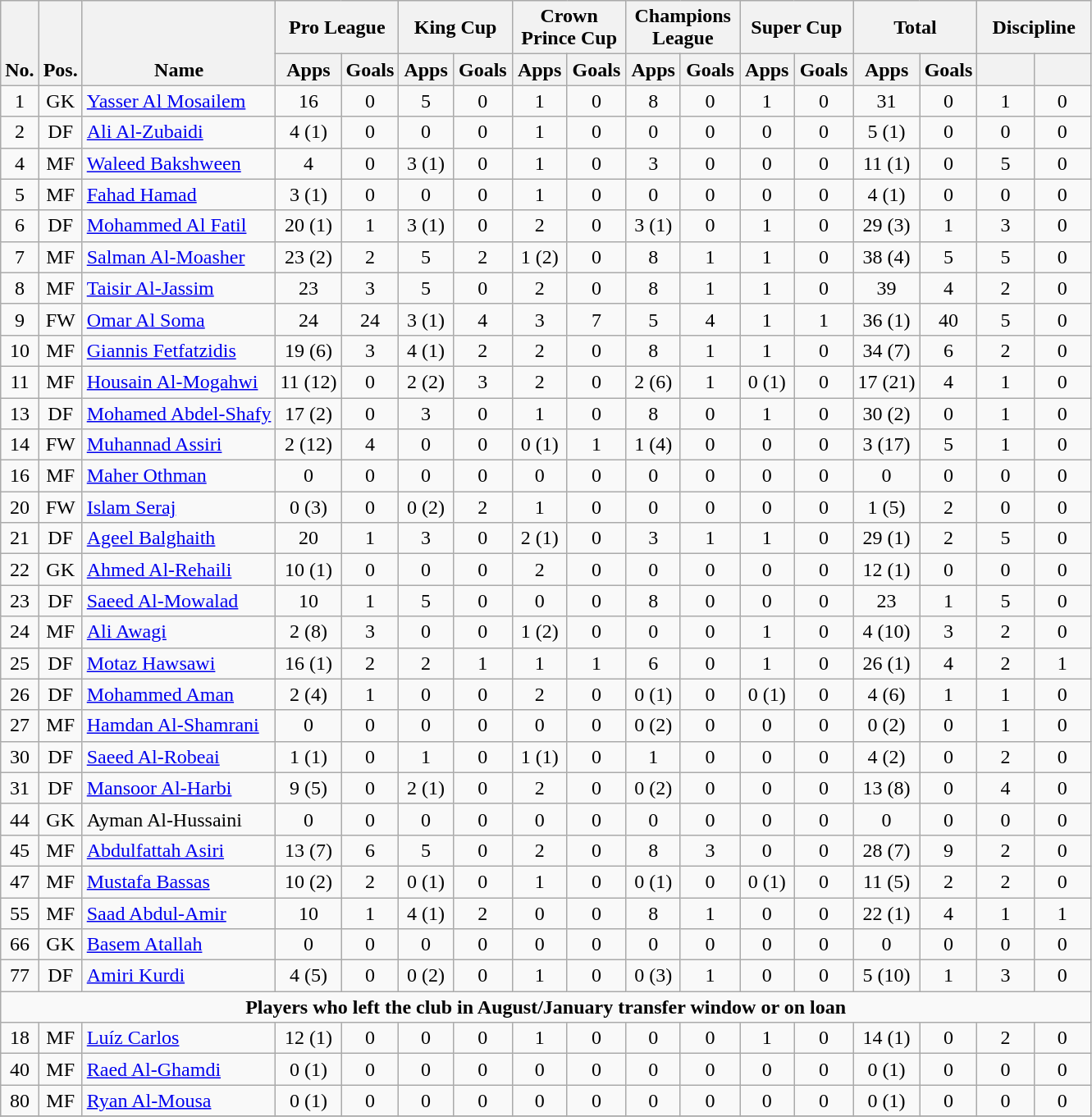<table class="wikitable" style="text-align:center">
<tr>
<th rowspan="2" style="vertical-align:bottom;">No.</th>
<th rowspan="2" style="vertical-align:bottom;">Pos.</th>
<th rowspan="2" style="vertical-align:bottom;">Name</th>
<th colspan="2" style="width:85px;">Pro League</th>
<th colspan="2" style="width:85px;">King Cup</th>
<th colspan="2" style="width:85px;">Crown Prince Cup</th>
<th colspan="2" style="width:85px;">Champions League</th>
<th colspan="2" style="width:85px;">Super Cup</th>
<th colspan="2" style="width:85px;">Total</th>
<th colspan="2" style="width:85px;">Discipline</th>
</tr>
<tr>
<th>Apps</th>
<th>Goals</th>
<th>Apps</th>
<th>Goals</th>
<th>Apps</th>
<th>Goals</th>
<th>Apps</th>
<th>Goals</th>
<th>Apps</th>
<th>Goals</th>
<th>Apps</th>
<th>Goals</th>
<th></th>
<th></th>
</tr>
<tr>
<td>1</td>
<td>GK</td>
<td align="left"> <a href='#'>Yasser Al Mosailem</a></td>
<td>16</td>
<td>0</td>
<td>5</td>
<td>0</td>
<td>1</td>
<td>0</td>
<td>8</td>
<td>0</td>
<td>1</td>
<td>0</td>
<td>31</td>
<td>0</td>
<td>1</td>
<td>0</td>
</tr>
<tr>
<td>2</td>
<td>DF</td>
<td align="left"> <a href='#'>Ali Al-Zubaidi</a></td>
<td>4 (1)</td>
<td>0</td>
<td>0</td>
<td>0</td>
<td>1</td>
<td>0</td>
<td>0</td>
<td>0</td>
<td>0</td>
<td>0</td>
<td>5 (1)</td>
<td>0</td>
<td>0</td>
<td>0</td>
</tr>
<tr>
<td>4</td>
<td>MF</td>
<td align="left"> <a href='#'>Waleed Bakshween</a></td>
<td>4</td>
<td>0</td>
<td>3 (1)</td>
<td>0</td>
<td>1</td>
<td>0</td>
<td>3</td>
<td>0</td>
<td>0</td>
<td>0</td>
<td>11 (1)</td>
<td>0</td>
<td>5</td>
<td>0</td>
</tr>
<tr>
<td>5</td>
<td>MF</td>
<td align="left"> <a href='#'>Fahad Hamad</a></td>
<td>3 (1)</td>
<td>0</td>
<td>0</td>
<td>0</td>
<td>1</td>
<td>0</td>
<td>0</td>
<td>0</td>
<td>0</td>
<td>0</td>
<td>4 (1)</td>
<td>0</td>
<td>0</td>
<td>0</td>
</tr>
<tr>
<td>6</td>
<td>DF</td>
<td align="left"> <a href='#'>Mohammed Al Fatil</a></td>
<td>20 (1)</td>
<td>1</td>
<td>3 (1)</td>
<td>0</td>
<td>2</td>
<td>0</td>
<td>3 (1)</td>
<td>0</td>
<td>1</td>
<td>0</td>
<td>29 (3)</td>
<td>1</td>
<td>3</td>
<td>0</td>
</tr>
<tr>
<td>7</td>
<td>MF</td>
<td align="left"> <a href='#'>Salman Al-Moasher</a></td>
<td>23 (2)</td>
<td>2</td>
<td>5</td>
<td>2</td>
<td>1 (2)</td>
<td>0</td>
<td>8</td>
<td>1</td>
<td>1</td>
<td>0</td>
<td>38 (4)</td>
<td>5</td>
<td>5</td>
<td>0</td>
</tr>
<tr>
<td>8</td>
<td>MF</td>
<td align="left"> <a href='#'>Taisir Al-Jassim</a></td>
<td>23</td>
<td>3</td>
<td>5</td>
<td>0</td>
<td>2</td>
<td>0</td>
<td>8</td>
<td>1</td>
<td>1</td>
<td>0</td>
<td>39</td>
<td>4</td>
<td>2</td>
<td>0</td>
</tr>
<tr>
<td>9</td>
<td>FW</td>
<td align="left"> <a href='#'>Omar Al Soma</a></td>
<td>24</td>
<td>24</td>
<td>3 (1)</td>
<td>4</td>
<td>3</td>
<td>7</td>
<td>5</td>
<td>4</td>
<td>1</td>
<td>1</td>
<td>36 (1)</td>
<td>40</td>
<td>5</td>
<td>0</td>
</tr>
<tr>
<td>10</td>
<td>MF</td>
<td align="left"> <a href='#'>Giannis Fetfatzidis</a></td>
<td>19 (6)</td>
<td>3</td>
<td>4 (1)</td>
<td>2</td>
<td>2</td>
<td>0</td>
<td>8</td>
<td>1</td>
<td>1</td>
<td>0</td>
<td>34 (7)</td>
<td>6</td>
<td>2</td>
<td>0</td>
</tr>
<tr>
<td>11</td>
<td>MF</td>
<td align="left"> <a href='#'>Housain Al-Mogahwi</a></td>
<td>11 (12)</td>
<td>0</td>
<td>2 (2)</td>
<td>3</td>
<td>2</td>
<td>0</td>
<td>2 (6)</td>
<td>1</td>
<td>0 (1)</td>
<td>0</td>
<td>17 (21)</td>
<td>4</td>
<td>1</td>
<td>0</td>
</tr>
<tr>
<td>13</td>
<td>DF</td>
<td align="left"> <a href='#'>Mohamed Abdel-Shafy</a></td>
<td>17 (2)</td>
<td>0</td>
<td>3</td>
<td>0</td>
<td>1</td>
<td>0</td>
<td>8</td>
<td>0</td>
<td>1</td>
<td>0</td>
<td>30 (2)</td>
<td>0</td>
<td>1</td>
<td>0</td>
</tr>
<tr>
<td>14</td>
<td>FW</td>
<td align="left"> <a href='#'>Muhannad Assiri</a></td>
<td>2 (12)</td>
<td>4</td>
<td>0</td>
<td>0</td>
<td>0 (1)</td>
<td>1</td>
<td>1 (4)</td>
<td>0</td>
<td>0</td>
<td>0</td>
<td>3 (17)</td>
<td>5</td>
<td>1</td>
<td>0</td>
</tr>
<tr>
<td>16</td>
<td>MF</td>
<td align="left"> <a href='#'>Maher Othman</a></td>
<td>0</td>
<td>0</td>
<td>0</td>
<td>0</td>
<td>0</td>
<td>0</td>
<td>0</td>
<td>0</td>
<td>0</td>
<td>0</td>
<td>0</td>
<td>0</td>
<td>0</td>
<td>0</td>
</tr>
<tr>
<td>20</td>
<td>FW</td>
<td align="left"> <a href='#'>Islam Seraj</a></td>
<td>0 (3)</td>
<td>0</td>
<td>0 (2)</td>
<td>2</td>
<td>1</td>
<td>0</td>
<td>0</td>
<td>0</td>
<td>0</td>
<td>0</td>
<td>1 (5)</td>
<td>2</td>
<td>0</td>
<td>0</td>
</tr>
<tr>
<td>21</td>
<td>DF</td>
<td align="left"> <a href='#'>Ageel Balghaith</a></td>
<td>20</td>
<td>1</td>
<td>3</td>
<td>0</td>
<td>2 (1)</td>
<td>0</td>
<td>3</td>
<td>1</td>
<td>1</td>
<td>0</td>
<td>29 (1)</td>
<td>2</td>
<td>5</td>
<td>0</td>
</tr>
<tr>
<td>22</td>
<td>GK</td>
<td align="left"> <a href='#'>Ahmed Al-Rehaili</a></td>
<td>10 (1)</td>
<td>0</td>
<td>0</td>
<td>0</td>
<td>2</td>
<td>0</td>
<td>0</td>
<td>0</td>
<td>0</td>
<td>0</td>
<td>12 (1)</td>
<td>0</td>
<td>0</td>
<td>0</td>
</tr>
<tr>
<td>23</td>
<td>DF</td>
<td align="left"> <a href='#'>Saeed Al-Mowalad</a></td>
<td>10</td>
<td>1</td>
<td>5</td>
<td>0</td>
<td>0</td>
<td>0</td>
<td>8</td>
<td>0</td>
<td>0</td>
<td>0</td>
<td>23</td>
<td>1</td>
<td>5</td>
<td>0</td>
</tr>
<tr>
<td>24</td>
<td>MF</td>
<td align="left"> <a href='#'>Ali Awagi</a></td>
<td>2 (8)</td>
<td>3</td>
<td>0</td>
<td>0</td>
<td>1 (2)</td>
<td>0</td>
<td>0</td>
<td>0</td>
<td>1</td>
<td>0</td>
<td>4 (10)</td>
<td>3</td>
<td>2</td>
<td>0</td>
</tr>
<tr>
<td>25</td>
<td>DF</td>
<td align="left"> <a href='#'>Motaz Hawsawi</a></td>
<td>16 (1)</td>
<td>2</td>
<td>2</td>
<td>1</td>
<td>1</td>
<td>1</td>
<td>6</td>
<td>0</td>
<td>1</td>
<td>0</td>
<td>26 (1)</td>
<td>4</td>
<td>2</td>
<td>1</td>
</tr>
<tr>
<td>26</td>
<td>DF</td>
<td align="left"> <a href='#'>Mohammed Aman</a></td>
<td>2 (4)</td>
<td>1</td>
<td>0</td>
<td>0</td>
<td>2</td>
<td>0</td>
<td>0 (1)</td>
<td>0</td>
<td>0 (1)</td>
<td>0</td>
<td>4 (6)</td>
<td>1</td>
<td>1</td>
<td>0</td>
</tr>
<tr>
<td>27</td>
<td>MF</td>
<td align="left"> <a href='#'>Hamdan Al-Shamrani</a></td>
<td>0</td>
<td>0</td>
<td>0</td>
<td>0</td>
<td>0</td>
<td>0</td>
<td>0 (2)</td>
<td>0</td>
<td>0</td>
<td>0</td>
<td>0 (2)</td>
<td>0</td>
<td>1</td>
<td>0</td>
</tr>
<tr>
<td>30</td>
<td>DF</td>
<td align="left"> <a href='#'>Saeed Al-Robeai</a></td>
<td>1 (1)</td>
<td>0</td>
<td>1</td>
<td>0</td>
<td>1 (1)</td>
<td>0</td>
<td>1</td>
<td>0</td>
<td>0</td>
<td>0</td>
<td>4 (2)</td>
<td>0</td>
<td>2</td>
<td>0</td>
</tr>
<tr>
<td>31</td>
<td>DF</td>
<td align="left"> <a href='#'>Mansoor Al-Harbi</a></td>
<td>9 (5)</td>
<td>0</td>
<td>2 (1)</td>
<td>0</td>
<td>2</td>
<td>0</td>
<td>0 (2)</td>
<td>0</td>
<td>0</td>
<td>0</td>
<td>13 (8)</td>
<td>0</td>
<td>4</td>
<td>0</td>
</tr>
<tr>
<td>44</td>
<td>GK</td>
<td align="left"> Ayman Al-Hussaini</td>
<td>0</td>
<td>0</td>
<td>0</td>
<td>0</td>
<td>0</td>
<td>0</td>
<td>0</td>
<td>0</td>
<td>0</td>
<td>0</td>
<td>0</td>
<td>0</td>
<td>0</td>
<td>0</td>
</tr>
<tr>
<td>45</td>
<td>MF</td>
<td align="left"> <a href='#'>Abdulfattah Asiri</a></td>
<td>13 (7)</td>
<td>6</td>
<td>5</td>
<td>0</td>
<td>2</td>
<td>0</td>
<td>8</td>
<td>3</td>
<td>0</td>
<td>0</td>
<td>28 (7)</td>
<td>9</td>
<td>2</td>
<td>0</td>
</tr>
<tr>
<td>47</td>
<td>MF</td>
<td align="left"> <a href='#'>Mustafa Bassas</a></td>
<td>10 (2)</td>
<td>2</td>
<td>0 (1)</td>
<td>0</td>
<td>1</td>
<td>0</td>
<td>0 (1)</td>
<td>0</td>
<td>0 (1)</td>
<td>0</td>
<td>11 (5)</td>
<td>2</td>
<td>2</td>
<td>0</td>
</tr>
<tr>
<td>55</td>
<td>MF</td>
<td align="left"> <a href='#'>Saad Abdul-Amir</a></td>
<td>10</td>
<td>1</td>
<td>4 (1)</td>
<td>2</td>
<td>0</td>
<td>0</td>
<td>8</td>
<td>1</td>
<td>0</td>
<td>0</td>
<td>22 (1)</td>
<td>4</td>
<td>1</td>
<td>1</td>
</tr>
<tr>
<td>66</td>
<td>GK</td>
<td align="left"> <a href='#'>Basem Atallah</a></td>
<td>0</td>
<td>0</td>
<td>0</td>
<td>0</td>
<td>0</td>
<td>0</td>
<td>0</td>
<td>0</td>
<td>0</td>
<td>0</td>
<td>0</td>
<td>0</td>
<td>0</td>
<td>0</td>
</tr>
<tr>
<td>77</td>
<td>DF</td>
<td align="left"> <a href='#'>Amiri Kurdi</a></td>
<td>4 (5)</td>
<td>0</td>
<td>0 (2)</td>
<td>0</td>
<td>1</td>
<td>0</td>
<td>0 (3)</td>
<td>1</td>
<td>0</td>
<td>0</td>
<td>5 (10)</td>
<td>1</td>
<td>3</td>
<td>0</td>
</tr>
<tr>
<td colspan="17"><strong>Players who left the club in August/January transfer window or on loan</strong></td>
</tr>
<tr>
<td>18</td>
<td>MF</td>
<td align="left"> <a href='#'>Luíz Carlos</a></td>
<td>12 (1)</td>
<td>0</td>
<td>0</td>
<td>0</td>
<td>1</td>
<td>0</td>
<td>0</td>
<td>0</td>
<td>1</td>
<td>0</td>
<td>14 (1)</td>
<td>0</td>
<td>2</td>
<td>0</td>
</tr>
<tr>
<td>40</td>
<td>MF</td>
<td align="left"> <a href='#'>Raed Al-Ghamdi</a></td>
<td>0 (1)</td>
<td>0</td>
<td>0</td>
<td>0</td>
<td>0</td>
<td>0</td>
<td>0</td>
<td>0</td>
<td>0</td>
<td>0</td>
<td>0 (1)</td>
<td>0</td>
<td>0</td>
<td>0</td>
</tr>
<tr>
<td>80</td>
<td>MF</td>
<td align="left"> <a href='#'>Ryan Al-Mousa</a></td>
<td>0 (1)</td>
<td>0</td>
<td>0</td>
<td>0</td>
<td>0</td>
<td>0</td>
<td>0</td>
<td>0</td>
<td>0</td>
<td>0</td>
<td>0 (1)</td>
<td>0</td>
<td>0</td>
<td>0</td>
</tr>
<tr>
</tr>
</table>
